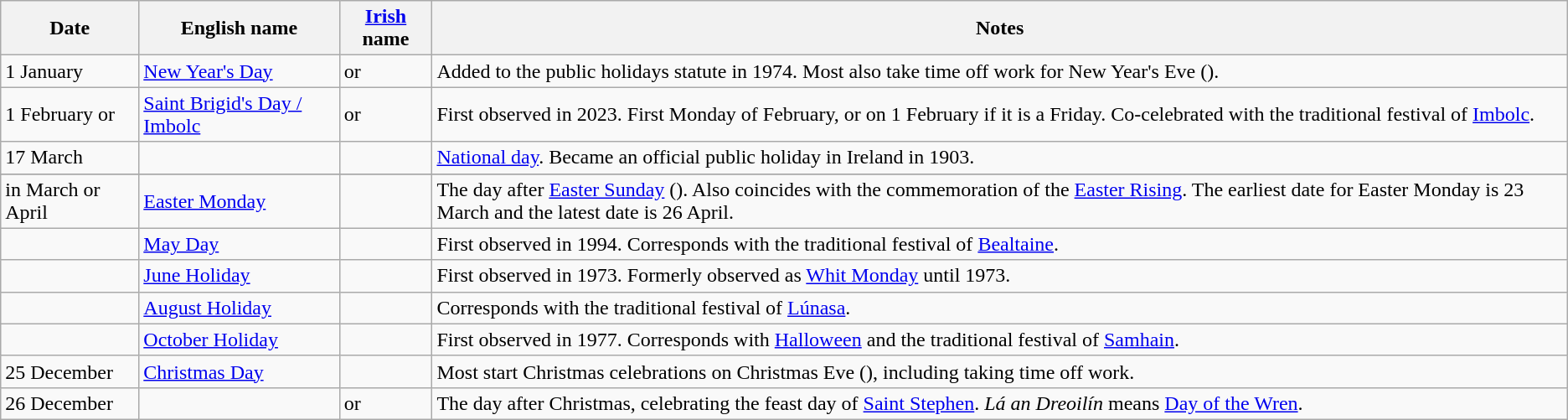<table class="wikitable">
<tr>
<th>Date</th>
<th>English name</th>
<th><a href='#'>Irish</a> name</th>
<th>Notes</th>
</tr>
<tr>
<td>1 January</td>
<td><a href='#'>New Year's Day</a></td>
<td> or<br></td>
<td>Added to the public holidays statute in 1974. Most also take time off work for New Year's Eve ().</td>
</tr>
<tr>
<td>1 February or </td>
<td><a href='#'>Saint Brigid's Day / Imbolc</a></td>
<td> or<br></td>
<td>First observed in 2023. First Monday of February, or on 1 February if it is a Friday. Co-celebrated with the traditional festival of <a href='#'>Imbolc</a>.</td>
</tr>
<tr>
<td>17 March</td>
<td></td>
<td></td>
<td><a href='#'>National day</a>. Became an official public holiday in Ireland in 1903.</td>
</tr>
<tr>
</tr>
<tr>
<td> in March or April</td>
<td><a href='#'>Easter Monday</a></td>
<td></td>
<td>The day after <a href='#'>Easter Sunday</a> (). Also coincides with the commemoration of the <a href='#'>Easter Rising</a>. The earliest date for Easter Monday is 23 March and the latest date is 26 April.</td>
</tr>
<tr>
<td></td>
<td><a href='#'>May Day</a></td>
<td></td>
<td>First observed in 1994. Corresponds with the traditional festival of <a href='#'>Bealtaine</a>.</td>
</tr>
<tr>
<td></td>
<td><a href='#'>June Holiday</a></td>
<td></td>
<td>First observed  in 1973. Formerly observed as <a href='#'>Whit Monday</a> until 1973.</td>
</tr>
<tr>
<td></td>
<td><a href='#'>August Holiday</a></td>
<td></td>
<td>Corresponds with the traditional festival of <a href='#'>Lúnasa</a>.</td>
</tr>
<tr>
<td></td>
<td><a href='#'>October Holiday</a></td>
<td></td>
<td>First observed in 1977. Corresponds with <a href='#'>Halloween</a> and the traditional festival of <a href='#'>Samhain</a>.</td>
</tr>
<tr>
<td>25 December</td>
<td><a href='#'>Christmas Day</a></td>
<td></td>
<td>Most start Christmas celebrations on Christmas Eve (), including taking time off work.</td>
</tr>
<tr>
<td>26 December</td>
<td></td>
<td> or<br></td>
<td>The day after Christmas, celebrating the feast day of <a href='#'>Saint Stephen</a>. <em>Lá an Dreoilín</em> means <a href='#'>Day of the Wren</a>.</td>
</tr>
</table>
